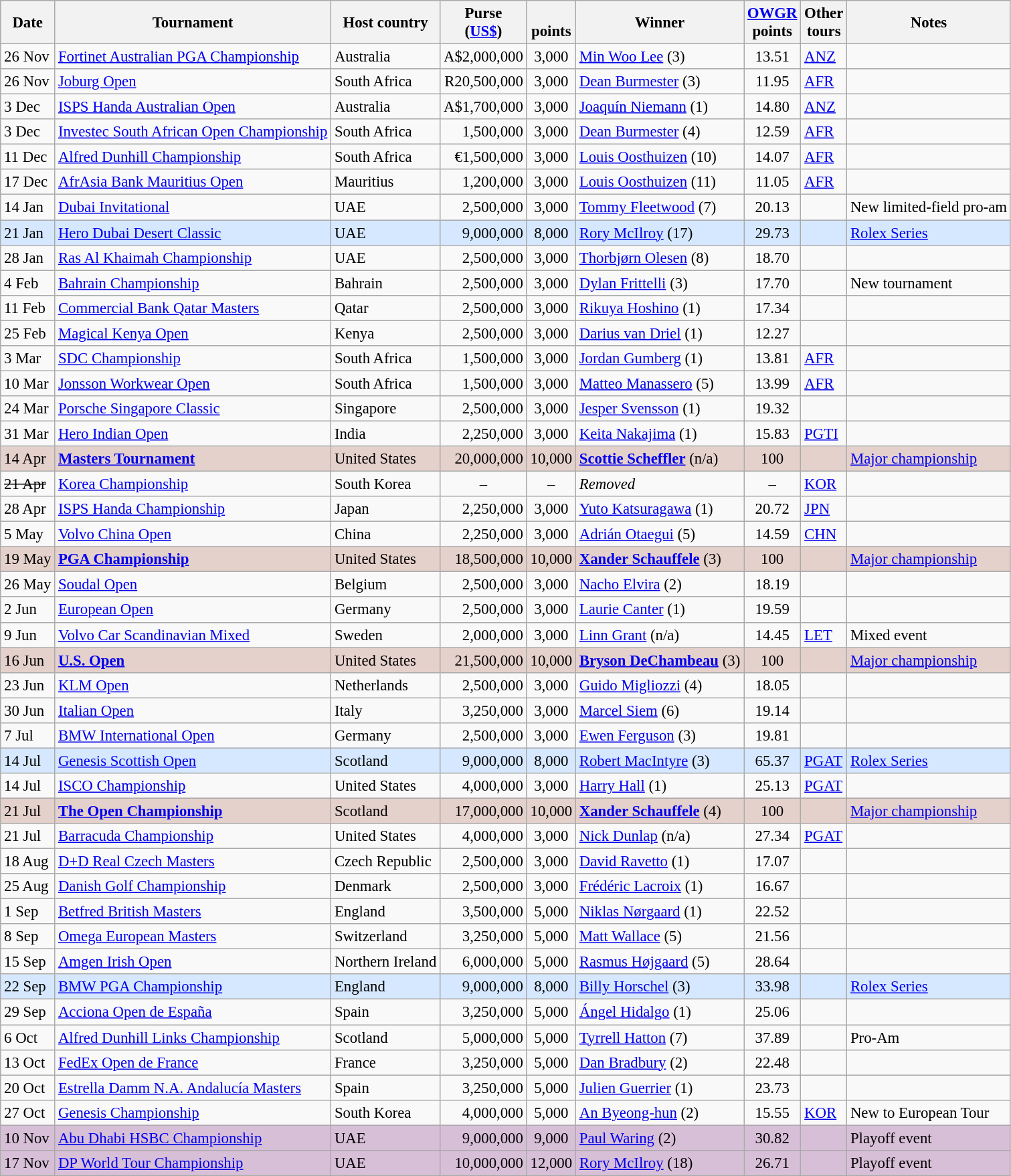<table class="wikitable" style="font-size:95%">
<tr>
<th>Date</th>
<th>Tournament</th>
<th>Host country</th>
<th>Purse<br>(<a href='#'>US$</a>)</th>
<th><br>points</th>
<th>Winner</th>
<th><a href='#'>OWGR</a><br>points</th>
<th>Other<br>tours</th>
<th>Notes</th>
</tr>
<tr>
<td>26 Nov</td>
<td><a href='#'>Fortinet Australian PGA Championship</a></td>
<td>Australia</td>
<td align=right>A$2,000,000</td>
<td align=center>3,000</td>
<td> <a href='#'>Min Woo Lee</a> (3)</td>
<td align=center>13.51</td>
<td><a href='#'>ANZ</a></td>
<td></td>
</tr>
<tr>
<td>26 Nov</td>
<td><a href='#'>Joburg Open</a></td>
<td>South Africa</td>
<td align=right>R20,500,000</td>
<td align=center>3,000</td>
<td> <a href='#'>Dean Burmester</a> (3)</td>
<td align=center>11.95</td>
<td><a href='#'>AFR</a></td>
<td></td>
</tr>
<tr>
<td>3 Dec</td>
<td><a href='#'>ISPS Handa Australian Open</a></td>
<td>Australia</td>
<td align=right>A$1,700,000</td>
<td align=center>3,000</td>
<td> <a href='#'>Joaquín Niemann</a> (1)</td>
<td align=center>14.80</td>
<td><a href='#'>ANZ</a></td>
<td></td>
</tr>
<tr>
<td>3 Dec</td>
<td><a href='#'>Investec South African Open Championship</a></td>
<td>South Africa</td>
<td align=right>1,500,000</td>
<td align=center>3,000</td>
<td> <a href='#'>Dean Burmester</a> (4)</td>
<td align=center>12.59</td>
<td><a href='#'>AFR</a></td>
<td></td>
</tr>
<tr>
<td>11 Dec</td>
<td><a href='#'>Alfred Dunhill Championship</a></td>
<td>South Africa</td>
<td align=right>€1,500,000</td>
<td align=center>3,000</td>
<td> <a href='#'>Louis Oosthuizen</a> (10)</td>
<td align=center>14.07</td>
<td><a href='#'>AFR</a></td>
<td></td>
</tr>
<tr>
<td>17 Dec</td>
<td><a href='#'>AfrAsia Bank Mauritius Open</a></td>
<td>Mauritius</td>
<td align=right>1,200,000</td>
<td align=center>3,000</td>
<td> <a href='#'>Louis Oosthuizen</a> (11)</td>
<td align=center>11.05</td>
<td><a href='#'>AFR</a></td>
<td></td>
</tr>
<tr>
<td>14 Jan</td>
<td><a href='#'>Dubai Invitational</a></td>
<td>UAE</td>
<td align=right>2,500,000</td>
<td align=center>3,000</td>
<td> <a href='#'>Tommy Fleetwood</a> (7)</td>
<td align=center>20.13</td>
<td></td>
<td>New limited-field pro-am</td>
</tr>
<tr style="background:#D6E8FF;">
<td>21 Jan</td>
<td><a href='#'>Hero Dubai Desert Classic</a></td>
<td>UAE</td>
<td align=right>9,000,000</td>
<td align=center>8,000</td>
<td> <a href='#'>Rory McIlroy</a> (17)</td>
<td align=center>29.73</td>
<td></td>
<td><a href='#'>Rolex Series</a></td>
</tr>
<tr>
<td>28 Jan</td>
<td><a href='#'>Ras Al Khaimah Championship</a></td>
<td>UAE</td>
<td align=right>2,500,000</td>
<td align=center>3,000</td>
<td> <a href='#'>Thorbjørn Olesen</a> (8)</td>
<td align=center>18.70</td>
<td></td>
<td></td>
</tr>
<tr>
<td>4 Feb</td>
<td><a href='#'>Bahrain Championship</a></td>
<td>Bahrain</td>
<td align=right>2,500,000</td>
<td align=center>3,000</td>
<td> <a href='#'>Dylan Frittelli</a> (3)</td>
<td align=center>17.70</td>
<td></td>
<td>New tournament</td>
</tr>
<tr>
<td>11 Feb</td>
<td><a href='#'>Commercial Bank Qatar Masters</a></td>
<td>Qatar</td>
<td align=right>2,500,000</td>
<td align=center>3,000</td>
<td> <a href='#'>Rikuya Hoshino</a> (1)</td>
<td align=center>17.34</td>
<td></td>
<td></td>
</tr>
<tr>
<td>25 Feb</td>
<td><a href='#'>Magical Kenya Open</a></td>
<td>Kenya</td>
<td align=right>2,500,000</td>
<td align=center>3,000</td>
<td> <a href='#'>Darius van Driel</a> (1)</td>
<td align=center>12.27</td>
<td></td>
<td></td>
</tr>
<tr>
<td>3 Mar</td>
<td><a href='#'>SDC Championship</a></td>
<td>South Africa</td>
<td align=right>1,500,000</td>
<td align=center>3,000</td>
<td> <a href='#'>Jordan Gumberg</a> (1)</td>
<td align=center>13.81</td>
<td><a href='#'>AFR</a></td>
<td></td>
</tr>
<tr>
<td>10 Mar</td>
<td><a href='#'>Jonsson Workwear Open</a></td>
<td>South Africa</td>
<td align=right>1,500,000</td>
<td align=center>3,000</td>
<td> <a href='#'>Matteo Manassero</a> (5)</td>
<td align=center>13.99</td>
<td><a href='#'>AFR</a></td>
<td></td>
</tr>
<tr>
<td>24 Mar</td>
<td><a href='#'>Porsche Singapore Classic</a></td>
<td>Singapore</td>
<td align=right>2,500,000</td>
<td align=center>3,000</td>
<td> <a href='#'>Jesper Svensson</a> (1)</td>
<td align=center>19.32</td>
<td></td>
<td></td>
</tr>
<tr>
<td>31 Mar</td>
<td><a href='#'>Hero Indian Open</a></td>
<td>India</td>
<td align=right>2,250,000</td>
<td align=center>3,000</td>
<td> <a href='#'>Keita Nakajima</a> (1)</td>
<td align=center>15.83</td>
<td><a href='#'>PGTI</a></td>
<td></td>
</tr>
<tr style="background:#e5d1cb;">
<td>14 Apr</td>
<td><strong><a href='#'>Masters Tournament</a></strong></td>
<td>United States</td>
<td align=right>20,000,000</td>
<td align=center>10,000</td>
<td> <strong><a href='#'>Scottie Scheffler</a></strong> (n/a)</td>
<td align=center>100</td>
<td></td>
<td><a href='#'>Major championship</a></td>
</tr>
<tr>
<td><s>21 Apr</s></td>
<td><a href='#'>Korea Championship</a></td>
<td>South Korea</td>
<td align=center>–</td>
<td align=center>–</td>
<td><em>Removed</em></td>
<td align=center>–</td>
<td><a href='#'>KOR</a></td>
<td></td>
</tr>
<tr>
<td>28 Apr</td>
<td><a href='#'>ISPS Handa Championship</a></td>
<td>Japan</td>
<td align=right>2,250,000</td>
<td align=center>3,000</td>
<td> <a href='#'>Yuto Katsuragawa</a> (1)</td>
<td align=center>20.72</td>
<td><a href='#'>JPN</a></td>
<td></td>
</tr>
<tr>
<td>5 May</td>
<td><a href='#'>Volvo China Open</a></td>
<td>China</td>
<td align=right>2,250,000</td>
<td align=center>3,000</td>
<td> <a href='#'>Adrián Otaegui</a> (5)</td>
<td align=center>14.59</td>
<td><a href='#'>CHN</a></td>
<td></td>
</tr>
<tr style="background:#e5d1cb;">
<td>19 May</td>
<td><strong><a href='#'>PGA Championship</a></strong></td>
<td>United States</td>
<td align=right>18,500,000</td>
<td align=center>10,000</td>
<td> <strong><a href='#'>Xander Schauffele</a></strong> (3)</td>
<td align=center>100</td>
<td></td>
<td><a href='#'>Major championship</a></td>
</tr>
<tr>
<td>26 May</td>
<td><a href='#'>Soudal Open</a></td>
<td>Belgium</td>
<td align=right>2,500,000</td>
<td align=center>3,000</td>
<td> <a href='#'>Nacho Elvira</a> (2)</td>
<td align=center>18.19</td>
<td></td>
<td></td>
</tr>
<tr>
<td>2 Jun</td>
<td><a href='#'>European Open</a></td>
<td>Germany</td>
<td align=right>2,500,000</td>
<td align=center>3,000</td>
<td> <a href='#'>Laurie Canter</a> (1)</td>
<td align=center>19.59</td>
<td></td>
<td></td>
</tr>
<tr>
<td>9 Jun</td>
<td><a href='#'>Volvo Car Scandinavian Mixed</a></td>
<td>Sweden</td>
<td align=right>2,000,000</td>
<td align=center>3,000</td>
<td> <a href='#'>Linn Grant</a> (n/a)</td>
<td align=center>14.45</td>
<td><a href='#'>LET</a></td>
<td>Mixed event</td>
</tr>
<tr style="background:#e5d1cb;">
<td>16 Jun</td>
<td><strong><a href='#'>U.S. Open</a></strong></td>
<td>United States</td>
<td align=right>21,500,000</td>
<td align=center>10,000</td>
<td> <strong><a href='#'>Bryson DeChambeau</a></strong> (3)</td>
<td align=center>100</td>
<td></td>
<td><a href='#'>Major championship</a></td>
</tr>
<tr>
<td>23 Jun</td>
<td><a href='#'>KLM Open</a></td>
<td>Netherlands</td>
<td align=right>2,500,000</td>
<td align=center>3,000</td>
<td> <a href='#'>Guido Migliozzi</a> (4)</td>
<td align=center>18.05</td>
<td></td>
<td></td>
</tr>
<tr>
<td>30 Jun</td>
<td><a href='#'>Italian Open</a></td>
<td>Italy</td>
<td align=right>3,250,000</td>
<td align=center>3,000</td>
<td> <a href='#'>Marcel Siem</a> (6)</td>
<td align=center>19.14</td>
<td></td>
<td></td>
</tr>
<tr>
<td>7 Jul</td>
<td><a href='#'>BMW International Open</a></td>
<td>Germany</td>
<td align=right>2,500,000</td>
<td align=center>3,000</td>
<td> <a href='#'>Ewen Ferguson</a> (3)</td>
<td align=center>19.81</td>
<td></td>
<td></td>
</tr>
<tr style="background:#D6E8FF;">
<td>14 Jul</td>
<td><a href='#'>Genesis Scottish Open</a></td>
<td>Scotland</td>
<td align=right>9,000,000</td>
<td align=center>8,000</td>
<td> <a href='#'>Robert MacIntyre</a> (3)</td>
<td align=center>65.37</td>
<td><a href='#'>PGAT</a></td>
<td><a href='#'>Rolex Series</a></td>
</tr>
<tr>
<td>14 Jul</td>
<td><a href='#'>ISCO Championship</a></td>
<td>United States</td>
<td align=right>4,000,000</td>
<td align=center>3,000</td>
<td> <a href='#'>Harry Hall</a> (1)</td>
<td align=center>25.13</td>
<td><a href='#'>PGAT</a></td>
<td></td>
</tr>
<tr style="background:#e5d1cb;">
<td>21 Jul</td>
<td><strong><a href='#'>The Open Championship</a></strong></td>
<td>Scotland</td>
<td align=right>17,000,000</td>
<td align=center>10,000</td>
<td> <strong><a href='#'>Xander Schauffele</a></strong> (4)</td>
<td align=center>100</td>
<td></td>
<td><a href='#'>Major championship</a></td>
</tr>
<tr>
<td>21 Jul</td>
<td><a href='#'>Barracuda Championship</a></td>
<td>United States</td>
<td align=right>4,000,000</td>
<td align=center>3,000</td>
<td> <a href='#'>Nick Dunlap</a> (n/a)</td>
<td align=center>27.34</td>
<td><a href='#'>PGAT</a></td>
<td></td>
</tr>
<tr>
<td>18 Aug</td>
<td><a href='#'>D+D Real Czech Masters</a></td>
<td>Czech Republic</td>
<td align=right>2,500,000</td>
<td align=center>3,000</td>
<td> <a href='#'>David Ravetto</a> (1)</td>
<td align=center>17.07</td>
<td></td>
<td></td>
</tr>
<tr>
<td>25 Aug</td>
<td><a href='#'>Danish Golf Championship</a></td>
<td>Denmark</td>
<td align=right>2,500,000</td>
<td align=center>3,000</td>
<td> <a href='#'>Frédéric Lacroix</a> (1)</td>
<td align=center>16.67</td>
<td></td>
<td></td>
</tr>
<tr>
<td>1 Sep</td>
<td><a href='#'>Betfred British Masters</a></td>
<td>England</td>
<td align=right>3,500,000</td>
<td align=center>5,000</td>
<td> <a href='#'>Niklas Nørgaard</a> (1)</td>
<td align=center>22.52</td>
<td></td>
<td></td>
</tr>
<tr>
<td>8 Sep</td>
<td><a href='#'>Omega European Masters</a></td>
<td>Switzerland</td>
<td align=right>3,250,000</td>
<td align=center>5,000</td>
<td> <a href='#'>Matt Wallace</a> (5)</td>
<td align=center>21.56</td>
<td></td>
<td></td>
</tr>
<tr>
<td>15 Sep</td>
<td><a href='#'>Amgen Irish Open</a></td>
<td>Northern Ireland</td>
<td align=right>6,000,000</td>
<td align=center>5,000</td>
<td> <a href='#'>Rasmus Højgaard</a> (5)</td>
<td align=center>28.64</td>
<td></td>
<td></td>
</tr>
<tr style="background:#D6E8FF;">
<td>22 Sep</td>
<td><a href='#'>BMW PGA Championship</a></td>
<td>England</td>
<td align=right>9,000,000</td>
<td align=center>8,000</td>
<td> <a href='#'>Billy Horschel</a> (3)</td>
<td align=center>33.98</td>
<td></td>
<td><a href='#'>Rolex Series</a></td>
</tr>
<tr>
<td>29 Sep</td>
<td><a href='#'>Acciona Open de España</a></td>
<td>Spain</td>
<td align=right>3,250,000</td>
<td align=center>5,000</td>
<td> <a href='#'>Ángel Hidalgo</a> (1)</td>
<td align=center>25.06</td>
<td></td>
<td></td>
</tr>
<tr>
<td>6 Oct</td>
<td><a href='#'>Alfred Dunhill Links Championship</a></td>
<td>Scotland</td>
<td align=right>5,000,000</td>
<td align=center>5,000</td>
<td> <a href='#'>Tyrrell Hatton</a> (7)</td>
<td align=center>37.89</td>
<td></td>
<td>Pro-Am</td>
</tr>
<tr>
<td>13 Oct</td>
<td><a href='#'>FedEx Open de France</a></td>
<td>France</td>
<td align=right>3,250,000</td>
<td align=center>5,000</td>
<td> <a href='#'>Dan Bradbury</a> (2)</td>
<td align=center>22.48</td>
<td></td>
<td></td>
</tr>
<tr>
<td>20 Oct</td>
<td><a href='#'>Estrella Damm N.A. Andalucía Masters</a></td>
<td>Spain</td>
<td align=right>3,250,000</td>
<td align=center>5,000</td>
<td> <a href='#'>Julien Guerrier</a> (1)</td>
<td align=center>23.73</td>
<td></td>
<td></td>
</tr>
<tr>
<td>27 Oct</td>
<td><a href='#'>Genesis Championship</a></td>
<td>South Korea</td>
<td align=right>4,000,000</td>
<td align=center>5,000</td>
<td> <a href='#'>An Byeong-hun</a> (2)</td>
<td align=center>15.55</td>
<td><a href='#'>KOR</a></td>
<td>New to European Tour</td>
</tr>
<tr style="background:thistle;">
<td>10 Nov</td>
<td><a href='#'>Abu Dhabi HSBC Championship</a></td>
<td>UAE</td>
<td align=right>9,000,000</td>
<td align=center>9,000</td>
<td> <a href='#'>Paul Waring</a> (2)</td>
<td align=center>30.82</td>
<td></td>
<td>Playoff event</td>
</tr>
<tr style="background:thistle;">
<td>17 Nov</td>
<td><a href='#'>DP World Tour Championship</a></td>
<td>UAE</td>
<td align=right>10,000,000</td>
<td align=center>12,000</td>
<td> <a href='#'>Rory McIlroy</a> (18)</td>
<td align=center>26.71</td>
<td></td>
<td>Playoff event</td>
</tr>
</table>
